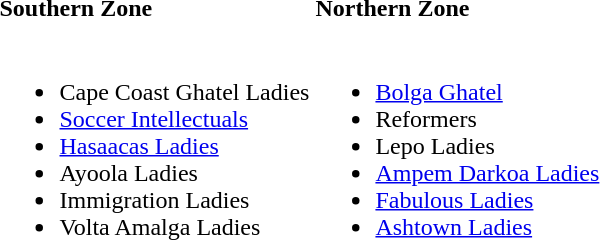<table>
<tr>
<td><strong>Southern Zone</strong></td>
<td><strong>Northern Zone</strong></td>
</tr>
<tr>
<td valign="top"><br><ul><li>Cape Coast Ghatel Ladies</li><li><a href='#'>Soccer Intellectuals</a></li><li><a href='#'>Hasaacas Ladies</a></li><li>Ayoola Ladies</li><li>Immigration Ladies</li><li>Volta Amalga Ladies</li></ul></td>
<td valign="top"><br><ul><li><a href='#'>Bolga Ghatel</a></li><li>Reformers</li><li>Lepo Ladies</li><li><a href='#'>Ampem Darkoa Ladies</a></li><li><a href='#'>Fabulous Ladies</a></li><li><a href='#'>Ashtown Ladies</a></li></ul></td>
</tr>
</table>
